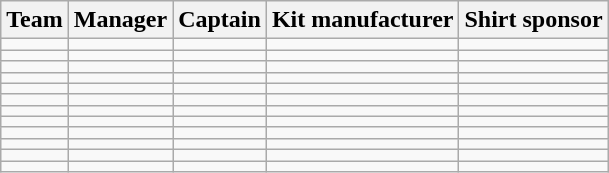<table class="wikitable sortable">
<tr>
<th>Team</th>
<th>Manager</th>
<th>Captain</th>
<th>Kit manufacturer</th>
<th>Shirt sponsor</th>
</tr>
<tr>
<td></td>
<td> </td>
<td> </td>
<td></td>
<td></td>
</tr>
<tr>
<td></td>
<td> </td>
<td> </td>
<td></td>
<td></td>
</tr>
<tr>
<td></td>
<td> </td>
<td> </td>
<td></td>
<td></td>
</tr>
<tr>
<td></td>
<td> </td>
<td> </td>
<td></td>
<td></td>
</tr>
<tr>
<td></td>
<td> </td>
<td> </td>
<td></td>
<td></td>
</tr>
<tr>
<td></td>
<td> </td>
<td> </td>
<td></td>
<td></td>
</tr>
<tr>
<td></td>
<td> </td>
<td> </td>
<td></td>
<td></td>
</tr>
<tr>
<td></td>
<td> </td>
<td> </td>
<td></td>
<td></td>
</tr>
<tr>
<td></td>
<td> </td>
<td> </td>
<td></td>
<td></td>
</tr>
<tr>
<td></td>
<td> </td>
<td> </td>
<td></td>
<td></td>
</tr>
<tr>
<td></td>
<td> </td>
<td> </td>
<td></td>
<td></td>
</tr>
<tr>
<td></td>
<td> </td>
<td> </td>
<td></td>
<td></td>
</tr>
</table>
